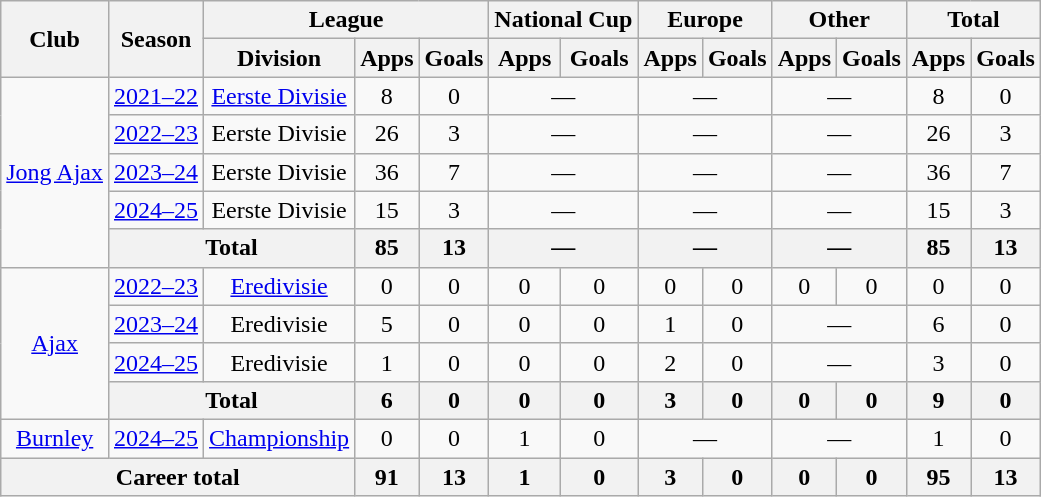<table class="wikitable" style="text-align: center">
<tr>
<th rowspan="2">Club</th>
<th rowspan="2">Season</th>
<th colspan="3">League</th>
<th colspan="2">National Cup</th>
<th colspan="2">Europe</th>
<th colspan="2">Other</th>
<th colspan="2">Total</th>
</tr>
<tr>
<th>Division</th>
<th>Apps</th>
<th>Goals</th>
<th>Apps</th>
<th>Goals</th>
<th>Apps</th>
<th>Goals</th>
<th>Apps</th>
<th>Goals</th>
<th>Apps</th>
<th>Goals</th>
</tr>
<tr>
<td rowspan="5"><a href='#'>Jong Ajax</a></td>
<td><a href='#'>2021–22</a></td>
<td><a href='#'>Eerste Divisie</a></td>
<td>8</td>
<td>0</td>
<td colspan="2">—</td>
<td colspan="2">—</td>
<td colspan="2">—</td>
<td>8</td>
<td>0</td>
</tr>
<tr>
<td><a href='#'>2022–23</a></td>
<td>Eerste Divisie</td>
<td>26</td>
<td>3</td>
<td colspan="2">—</td>
<td colspan="2">—</td>
<td colspan="2">—</td>
<td>26</td>
<td>3</td>
</tr>
<tr>
<td><a href='#'>2023–24</a></td>
<td>Eerste Divisie</td>
<td>36</td>
<td>7</td>
<td colspan="2">—</td>
<td colspan="2">—</td>
<td colspan="2">—</td>
<td>36</td>
<td>7</td>
</tr>
<tr>
<td><a href='#'>2024–25</a></td>
<td>Eerste Divisie</td>
<td>15</td>
<td>3</td>
<td colspan="2">—</td>
<td colspan="2">—</td>
<td colspan="2">—</td>
<td>15</td>
<td>3</td>
</tr>
<tr>
<th colspan="2">Total</th>
<th>85</th>
<th>13</th>
<th colspan="2">—</th>
<th colspan="2">—</th>
<th colspan="2">—</th>
<th>85</th>
<th>13</th>
</tr>
<tr>
<td rowspan="4"><a href='#'>Ajax</a></td>
<td><a href='#'>2022–23</a></td>
<td><a href='#'>Eredivisie</a></td>
<td>0</td>
<td>0</td>
<td>0</td>
<td>0</td>
<td>0</td>
<td>0</td>
<td>0</td>
<td>0</td>
<td>0</td>
<td>0</td>
</tr>
<tr>
<td><a href='#'>2023–24</a></td>
<td>Eredivisie</td>
<td>5</td>
<td>0</td>
<td>0</td>
<td>0</td>
<td>1</td>
<td>0</td>
<td colspan="2">—</td>
<td>6</td>
<td>0</td>
</tr>
<tr>
<td><a href='#'>2024–25</a></td>
<td>Eredivisie</td>
<td>1</td>
<td>0</td>
<td>0</td>
<td>0</td>
<td>2</td>
<td>0</td>
<td colspan="2">—</td>
<td>3</td>
<td>0</td>
</tr>
<tr>
<th colspan="2">Total</th>
<th>6</th>
<th>0</th>
<th>0</th>
<th>0</th>
<th>3</th>
<th>0</th>
<th>0</th>
<th>0</th>
<th>9</th>
<th>0</th>
</tr>
<tr>
<td><a href='#'>Burnley</a></td>
<td><a href='#'>2024–25</a></td>
<td><a href='#'>Championship</a></td>
<td>0</td>
<td>0</td>
<td>1</td>
<td>0</td>
<td colspan="2">—</td>
<td colspan="2">—</td>
<td>1</td>
<td>0</td>
</tr>
<tr>
<th colspan="3">Career total</th>
<th>91</th>
<th>13</th>
<th>1</th>
<th>0</th>
<th>3</th>
<th>0</th>
<th>0</th>
<th>0</th>
<th>95</th>
<th>13</th>
</tr>
</table>
